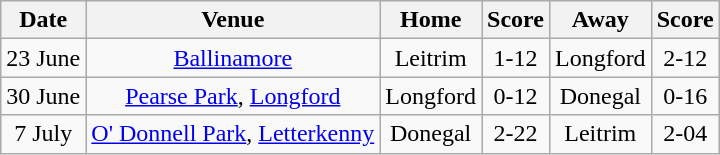<table class="wikitable">
<tr>
<th>Date</th>
<th>Venue</th>
<th>Home</th>
<th>Score</th>
<th>Away</th>
<th>Score</th>
</tr>
<tr align="center">
<td>23 June</td>
<td><a href='#'>Ballinamore</a></td>
<td>Leitrim</td>
<td>1-12</td>
<td>Longford</td>
<td>2-12</td>
</tr>
<tr align="center">
<td>30 June</td>
<td><a href='#'>Pearse Park</a>, <a href='#'>Longford</a></td>
<td>Longford</td>
<td>0-12</td>
<td>Donegal</td>
<td>0-16</td>
</tr>
<tr align="center">
<td>7 July</td>
<td><a href='#'>O' Donnell Park</a>, <a href='#'>Letterkenny</a></td>
<td>Donegal</td>
<td>2-22</td>
<td>Leitrim</td>
<td>2-04</td>
</tr>
</table>
